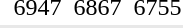<table>
<tr>
<td></td>
<td></td>
<td>6947 </td>
<td></td>
<td>6867 </td>
<td></td>
<td>6755 </td>
</tr>
<tr style="background:#e8e8e8;">
<td colspan=7></td>
</tr>
</table>
